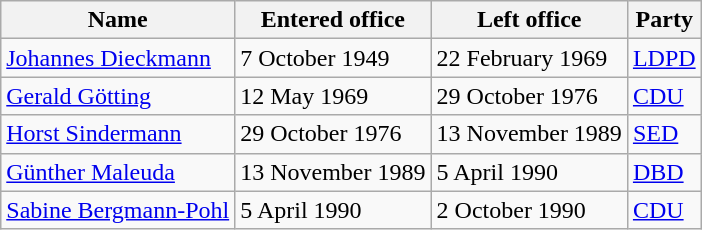<table class="wikitable">
<tr>
<th>Name</th>
<th>Entered office</th>
<th>Left office</th>
<th>Party</th>
</tr>
<tr>
<td><a href='#'>Johannes Dieckmann</a></td>
<td>7 October 1949</td>
<td>22 February 1969</td>
<td><a href='#'>LDPD</a></td>
</tr>
<tr>
<td><a href='#'>Gerald Götting</a></td>
<td>12 May 1969</td>
<td>29 October 1976</td>
<td><a href='#'>CDU</a></td>
</tr>
<tr>
<td><a href='#'>Horst Sindermann</a></td>
<td>29 October 1976</td>
<td>13 November 1989</td>
<td><a href='#'>SED</a></td>
</tr>
<tr>
<td><a href='#'>Günther Maleuda</a></td>
<td>13 November 1989</td>
<td>5 April 1990</td>
<td><a href='#'>DBD</a></td>
</tr>
<tr>
<td><a href='#'>Sabine Bergmann-Pohl</a></td>
<td>5 April 1990</td>
<td>2 October 1990</td>
<td><a href='#'>CDU</a></td>
</tr>
</table>
